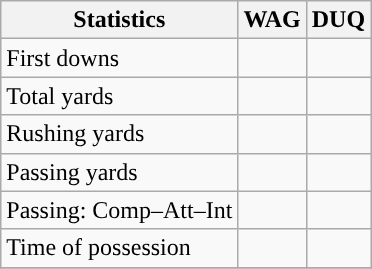<table class="wikitable" style="float: left;">
<tr>
<th>Statistics</th>
<th>WAG</th>
<th>DUQ</th>
</tr>
<tr>
<td>First downs</td>
<td></td>
<td></td>
</tr>
<tr>
<td>Total yards</td>
<td></td>
<td></td>
</tr>
<tr>
<td>Rushing yards</td>
<td></td>
<td></td>
</tr>
<tr>
<td>Passing yards</td>
<td></td>
<td></td>
</tr>
<tr>
<td>Passing: Comp–Att–Int</td>
<td></td>
<td></td>
</tr>
<tr>
<td>Time of possession</td>
<td></td>
<td></td>
</tr>
<tr>
</tr>
</table>
